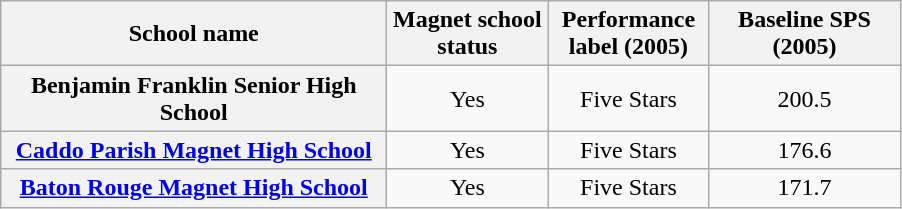<table class="wikitable">
<tr>
<th width="250">School name</th>
<th width="100">Magnet school status</th>
<th width="100">Performance label (2005)</th>
<th width="120">Baseline SPS (2005)</th>
</tr>
<tr align="center">
<th>Benjamin Franklin Senior High School</th>
<td>Yes</td>
<td>Five Stars</td>
<td>200.5</td>
</tr>
<tr align="center">
<th><a href='#'>Caddo Parish Magnet High School</a></th>
<td>Yes</td>
<td>Five Stars</td>
<td>176.6</td>
</tr>
<tr align="center">
<th><a href='#'>Baton Rouge Magnet High School</a></th>
<td>Yes</td>
<td>Five Stars</td>
<td>171.7</td>
</tr>
</table>
